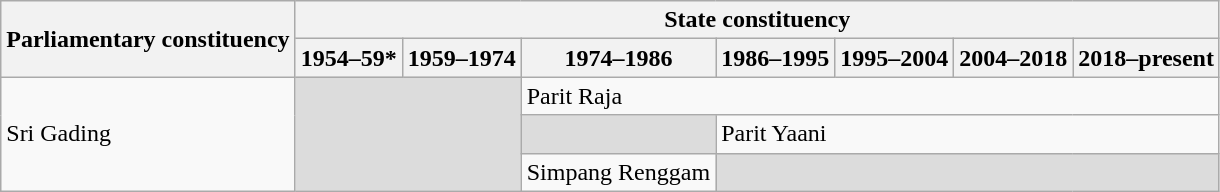<table class="wikitable">
<tr>
<th rowspan="2">Parliamentary constituency</th>
<th colspan="7">State constituency</th>
</tr>
<tr>
<th>1954–59*</th>
<th>1959–1974</th>
<th>1974–1986</th>
<th>1986–1995</th>
<th>1995–2004</th>
<th>2004–2018</th>
<th>2018–present</th>
</tr>
<tr>
<td rowspan="3">Sri Gading</td>
<td colspan="2" rowspan="3" bgcolor="dcdcdc"></td>
<td colspan="5">Parit Raja</td>
</tr>
<tr>
<td bgcolor="dcdcdc"></td>
<td colspan="4">Parit Yaani</td>
</tr>
<tr>
<td>Simpang Renggam</td>
<td colspan="4" bgcolor="dcdcdc"></td>
</tr>
</table>
